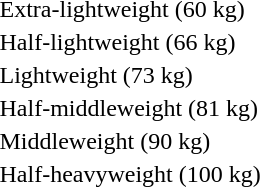<table>
<tr>
<td>Extra-lightweight (60 kg)</td>
<td></td>
<td></td>
<td></td>
</tr>
<tr>
<td rowspan=2>Half-lightweight (66 kg)</td>
<td rowspan=2></td>
<td rowspan=2></td>
<td></td>
</tr>
<tr>
<td></td>
</tr>
<tr>
<td rowspan=2>Lightweight (73 kg)</td>
<td rowspan=2></td>
<td rowspan=2></td>
<td></td>
</tr>
<tr>
<td></td>
</tr>
<tr>
<td rowspan=2>Half-middleweight (81 kg)</td>
<td rowspan=2></td>
<td rowspan=2></td>
<td></td>
</tr>
<tr>
<td></td>
</tr>
<tr>
<td rowspan=2>Middleweight (90 kg)</td>
<td rowspan=2></td>
<td rowspan=2></td>
<td></td>
</tr>
<tr>
<td></td>
</tr>
<tr>
<td rowspan=2>Half-heavyweight (100 kg)</td>
<td rowspan=2></td>
<td rowspan=2></td>
<td></td>
</tr>
<tr>
<td></td>
</tr>
<tr>
</tr>
</table>
